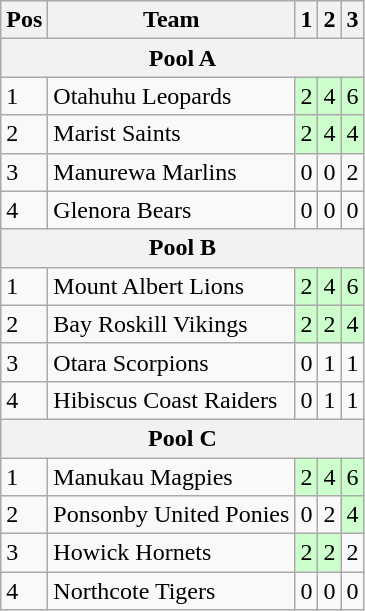<table class="wikitable">
<tr>
<th>Pos</th>
<th>Team</th>
<th>1</th>
<th>2</th>
<th>3</th>
</tr>
<tr>
<th colspan="5">Pool A</th>
</tr>
<tr>
<td>1</td>
<td> Otahuhu Leopards</td>
<td style="background:#ccffcc;">2</td>
<td style="background:#ccffcc;">4</td>
<td style="background:#ccffcc;">6</td>
</tr>
<tr>
<td>2</td>
<td> Marist Saints</td>
<td style="background:#ccffcc;">2</td>
<td style="background:#ccffcc;">4</td>
<td style="background:#ccffcc;">4</td>
</tr>
<tr>
<td>3</td>
<td> Manurewa Marlins</td>
<td>0</td>
<td>0</td>
<td>2</td>
</tr>
<tr>
<td>4</td>
<td> Glenora Bears</td>
<td>0</td>
<td>0</td>
<td>0</td>
</tr>
<tr>
<th colspan="5">Pool B</th>
</tr>
<tr>
<td>1</td>
<td> Mount Albert Lions</td>
<td style="background:#ccffcc;">2</td>
<td style="background:#ccffcc;">4</td>
<td style="background:#ccffcc;">6</td>
</tr>
<tr>
<td>2</td>
<td> Bay Roskill Vikings</td>
<td style="background:#ccffcc;">2</td>
<td style="background:#ccffcc;">2</td>
<td style="background:#ccffcc;">4</td>
</tr>
<tr>
<td>3</td>
<td> Otara Scorpions</td>
<td>0</td>
<td>1</td>
<td>1</td>
</tr>
<tr>
<td>4</td>
<td> Hibiscus Coast Raiders</td>
<td>0</td>
<td>1</td>
<td>1</td>
</tr>
<tr>
<th colspan="5">Pool C</th>
</tr>
<tr>
<td>1</td>
<td> Manukau Magpies</td>
<td style="background:#ccffcc;">2</td>
<td style="background:#ccffcc;">4</td>
<td style="background:#ccffcc;">6</td>
</tr>
<tr>
<td>2</td>
<td> Ponsonby United Ponies</td>
<td>0</td>
<td>2</td>
<td style="background:#ccffcc;">4</td>
</tr>
<tr>
<td>3</td>
<td> Howick Hornets</td>
<td style="background:#ccffcc;">2</td>
<td style="background:#ccffcc;">2</td>
<td>2</td>
</tr>
<tr>
<td>4</td>
<td> Northcote Tigers</td>
<td>0</td>
<td>0</td>
<td>0</td>
</tr>
</table>
